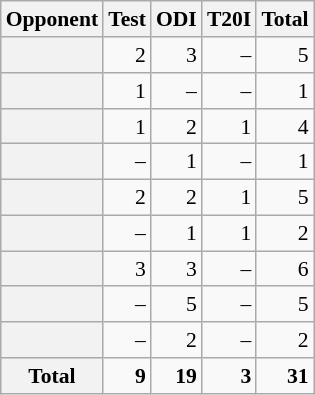<table class="wikitable" style="font-size:90%; float: right; clear: right; text-align:right; margin-left:15px">
<tr>
<th scope="col">Opponent</th>
<th scope="col">Test</th>
<th scope="col">ODI</th>
<th scope="cool">T20I</th>
<th>Total</th>
</tr>
<tr>
<th scope="row" style="text-align: left"></th>
<td>2</td>
<td>3</td>
<td>–</td>
<td>5</td>
</tr>
<tr>
<th scope="row" style="text-align: left"></th>
<td>1</td>
<td>–</td>
<td>–</td>
<td>1</td>
</tr>
<tr>
<th scope="row" style="text-align: left"></th>
<td>1</td>
<td>2</td>
<td>1</td>
<td>4</td>
</tr>
<tr>
<th scope="row" style="text-align: left"></th>
<td>–</td>
<td>1</td>
<td>–</td>
<td>1</td>
</tr>
<tr>
<th scope="row" style="text-align: left"></th>
<td>2</td>
<td>2</td>
<td>1</td>
<td>5</td>
</tr>
<tr>
<th scope="row" style="text-align: left"></th>
<td>–</td>
<td>1</td>
<td>1</td>
<td>2</td>
</tr>
<tr>
<th scope="row" style="text-align: left"></th>
<td>3</td>
<td>3</td>
<td>–</td>
<td>6</td>
</tr>
<tr>
<th scope="row" style="text-align: left"></th>
<td>–</td>
<td>5</td>
<td>–</td>
<td>5</td>
</tr>
<tr>
<th scope="row" style="text-align: left"></th>
<td>–</td>
<td>2</td>
<td>–</td>
<td>2</td>
</tr>
<tr>
<th scope="row" style="text-align: center">Total</th>
<td><strong>9</strong></td>
<td><strong>19</strong></td>
<td><strong>3</strong></td>
<td><strong>31</strong></td>
</tr>
</table>
